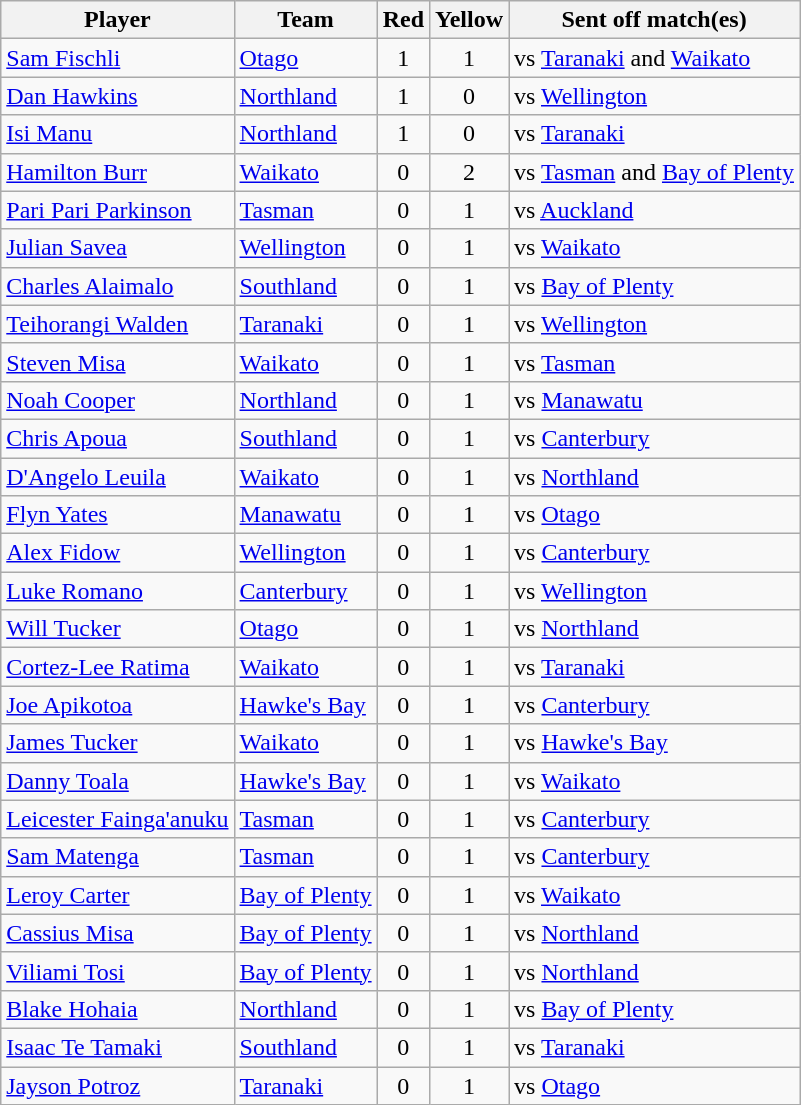<table class="wikitable" style="text-align:center">
<tr>
<th>Player</th>
<th>Team</th>
<th> Red</th>
<th> Yellow</th>
<th>Sent off match(es)</th>
</tr>
<tr>
<td style="text-align:left"><a href='#'>Sam Fischli</a></td>
<td style="text-align:left"><a href='#'>Otago</a></td>
<td>1</td>
<td>1</td>
<td style="text-align:left">vs <a href='#'>Taranaki</a> and <a href='#'>Waikato</a></td>
</tr>
<tr>
<td style="text-align:left"><a href='#'>Dan Hawkins</a></td>
<td style="text-align:left"><a href='#'>Northland</a></td>
<td>1</td>
<td>0</td>
<td style="text-align:left">vs <a href='#'>Wellington</a></td>
</tr>
<tr>
<td style="text-align:left"><a href='#'>Isi Manu</a></td>
<td style="text-align:left"><a href='#'>Northland</a></td>
<td>1</td>
<td>0</td>
<td style="text-align:left">vs <a href='#'>Taranaki</a></td>
</tr>
<tr>
<td style="text-align:left"><a href='#'>Hamilton Burr</a></td>
<td style="text-align:left"><a href='#'>Waikato</a></td>
<td>0</td>
<td>2</td>
<td style="text-align:left">vs <a href='#'>Tasman</a> and <a href='#'>Bay of Plenty</a></td>
</tr>
<tr>
<td style="text-align:left"><a href='#'>Pari Pari Parkinson</a></td>
<td style="text-align:left"><a href='#'>Tasman</a></td>
<td>0</td>
<td>1</td>
<td style="text-align:left">vs <a href='#'>Auckland</a></td>
</tr>
<tr>
<td style="text-align:left"><a href='#'>Julian Savea</a></td>
<td style="text-align:left"><a href='#'>Wellington</a></td>
<td>0</td>
<td>1</td>
<td style="text-align:left">vs <a href='#'>Waikato</a></td>
</tr>
<tr>
<td style="text-align:left"><a href='#'>Charles Alaimalo</a></td>
<td style="text-align:left"><a href='#'>Southland</a></td>
<td>0</td>
<td>1</td>
<td style="text-align:left">vs <a href='#'>Bay of Plenty</a></td>
</tr>
<tr>
<td style="text-align:left"><a href='#'>Teihorangi Walden</a></td>
<td style="text-align:left"><a href='#'>Taranaki</a></td>
<td>0</td>
<td>1</td>
<td style="text-align:left">vs <a href='#'>Wellington</a></td>
</tr>
<tr>
<td style="text-align:left"><a href='#'>Steven Misa</a></td>
<td style="text-align:left"><a href='#'>Waikato</a></td>
<td>0</td>
<td>1</td>
<td style="text-align:left">vs <a href='#'>Tasman</a></td>
</tr>
<tr>
<td style="text-align:left"><a href='#'>Noah Cooper</a></td>
<td style="text-align:left"><a href='#'>Northland</a></td>
<td>0</td>
<td>1</td>
<td style="text-align:left">vs <a href='#'>Manawatu</a></td>
</tr>
<tr>
<td style="text-align:left"><a href='#'>Chris Apoua</a></td>
<td style="text-align:left"><a href='#'>Southland</a></td>
<td>0</td>
<td>1</td>
<td style="text-align:left">vs <a href='#'>Canterbury</a></td>
</tr>
<tr>
<td style="text-align:left"><a href='#'>D'Angelo Leuila</a></td>
<td style="text-align:left"><a href='#'>Waikato</a></td>
<td>0</td>
<td>1</td>
<td style="text-align:left">vs <a href='#'>Northland</a></td>
</tr>
<tr>
<td style="text-align:left"><a href='#'>Flyn Yates</a></td>
<td style="text-align:left"><a href='#'>Manawatu</a></td>
<td>0</td>
<td>1</td>
<td style="text-align:left">vs <a href='#'>Otago</a></td>
</tr>
<tr>
<td style="text-align:left"><a href='#'>Alex Fidow</a></td>
<td style="text-align:left"><a href='#'>Wellington</a></td>
<td>0</td>
<td>1</td>
<td style="text-align:left">vs <a href='#'>Canterbury</a></td>
</tr>
<tr>
<td style="text-align:left"><a href='#'>Luke Romano</a></td>
<td style="text-align:left"><a href='#'>Canterbury</a></td>
<td>0</td>
<td>1</td>
<td style="text-align:left">vs <a href='#'>Wellington</a></td>
</tr>
<tr>
<td style="text-align:left"><a href='#'>Will Tucker</a></td>
<td style="text-align:left"><a href='#'>Otago</a></td>
<td>0</td>
<td>1</td>
<td style="text-align:left">vs <a href='#'>Northland</a></td>
</tr>
<tr>
<td style="text-align:left"><a href='#'>Cortez-Lee Ratima</a></td>
<td style="text-align:left"><a href='#'>Waikato</a></td>
<td>0</td>
<td>1</td>
<td style="text-align:left">vs <a href='#'>Taranaki</a></td>
</tr>
<tr>
<td style="text-align:left"><a href='#'>Joe Apikotoa</a></td>
<td style="text-align:left"><a href='#'>Hawke's Bay</a></td>
<td>0</td>
<td>1</td>
<td style="text-align:left">vs <a href='#'>Canterbury</a></td>
</tr>
<tr>
<td style="text-align:left"><a href='#'>James Tucker</a></td>
<td style="text-align:left"><a href='#'>Waikato</a></td>
<td>0</td>
<td>1</td>
<td style="text-align:left">vs <a href='#'>Hawke's Bay</a></td>
</tr>
<tr>
<td style="text-align:left"><a href='#'>Danny Toala</a></td>
<td style="text-align:left"><a href='#'>Hawke's Bay</a></td>
<td>0</td>
<td>1</td>
<td style="text-align:left">vs <a href='#'>Waikato</a></td>
</tr>
<tr>
<td style="text-align:left"><a href='#'>Leicester Fainga'anuku</a></td>
<td style="text-align:left"><a href='#'>Tasman</a></td>
<td>0</td>
<td>1</td>
<td style="text-align:left">vs <a href='#'>Canterbury</a></td>
</tr>
<tr>
<td style="text-align:left"><a href='#'>Sam Matenga</a></td>
<td style="text-align:left"><a href='#'>Tasman</a></td>
<td>0</td>
<td>1</td>
<td style="text-align:left">vs <a href='#'>Canterbury</a></td>
</tr>
<tr>
<td style="text-align:left"><a href='#'>Leroy Carter</a></td>
<td style="text-align:left"><a href='#'>Bay of Plenty</a></td>
<td>0</td>
<td>1</td>
<td style="text-align:left">vs <a href='#'>Waikato</a></td>
</tr>
<tr>
<td style="text-align:left"><a href='#'>Cassius Misa</a></td>
<td style="text-align:left"><a href='#'>Bay of Plenty</a></td>
<td>0</td>
<td>1</td>
<td style="text-align:left">vs <a href='#'>Northland</a></td>
</tr>
<tr>
<td style="text-align:left"><a href='#'>Viliami Tosi</a></td>
<td style="text-align:left"><a href='#'>Bay of Plenty</a></td>
<td>0</td>
<td>1</td>
<td style="text-align:left">vs <a href='#'>Northland</a></td>
</tr>
<tr>
<td style="text-align:left"><a href='#'>Blake Hohaia</a></td>
<td style="text-align:left"><a href='#'>Northland</a></td>
<td>0</td>
<td>1</td>
<td style="text-align:left">vs <a href='#'>Bay of Plenty</a></td>
</tr>
<tr>
<td style="text-align:left"><a href='#'>Isaac Te Tamaki</a></td>
<td style="text-align:left"><a href='#'>Southland</a></td>
<td>0</td>
<td>1</td>
<td style="text-align:left">vs <a href='#'>Taranaki</a></td>
</tr>
<tr>
<td style="text-align:left"><a href='#'>Jayson Potroz</a></td>
<td style="text-align:left"><a href='#'>Taranaki</a></td>
<td>0</td>
<td>1</td>
<td style="text-align:left">vs <a href='#'>Otago</a></td>
</tr>
</table>
